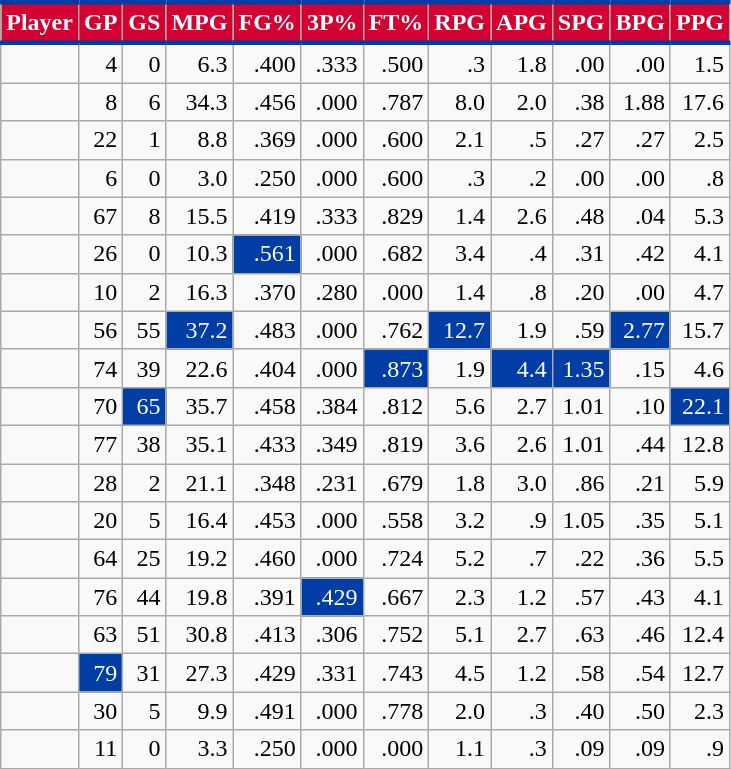<table class="wikitable sortable" style="text-align:right;">
<tr>
<th style="background:#D50032; color:#FFFFFF; border-top:#003DA5 3px solid; border-bottom:#003DA5 3px solid;">Player</th>
<th style="background:#D50032; color:#FFFFFF; border-top:#003DA5 3px solid; border-bottom:#003DA5 3px solid;">GP</th>
<th style="background:#D50032; color:#FFFFFF; border-top:#003DA5 3px solid; border-bottom:#003DA5 3px solid;">GS</th>
<th style="background:#D50032; color:#FFFFFF; border-top:#003DA5 3px solid; border-bottom:#003DA5 3px solid;">MPG</th>
<th style="background:#D50032; color:#FFFFFF; border-top:#003DA5 3px solid; border-bottom:#003DA5 3px solid;">FG%</th>
<th style="background:#D50032; color:#FFFFFF; border-top:#003DA5 3px solid; border-bottom:#003DA5 3px solid;">3P%</th>
<th style="background:#D50032; color:#FFFFFF; border-top:#003DA5 3px solid; border-bottom:#003DA5 3px solid;">FT%</th>
<th style="background:#D50032; color:#FFFFFF; border-top:#003DA5 3px solid; border-bottom:#003DA5 3px solid;">RPG</th>
<th style="background:#D50032; color:#FFFFFF; border-top:#003DA5 3px solid; border-bottom:#003DA5 3px solid;">APG</th>
<th style="background:#D50032; color:#FFFFFF; border-top:#003DA5 3px solid; border-bottom:#003DA5 3px solid;">SPG</th>
<th style="background:#D50032; color:#FFFFFF; border-top:#003DA5 3px solid; border-bottom:#003DA5 3px solid;">BPG</th>
<th style="background:#D50032; color:#FFFFFF; border-top:#003DA5 3px solid; border-bottom:#003DA5 3px solid;">PPG</th>
</tr>
<tr>
<td></td>
<td>4</td>
<td>0</td>
<td>6.3</td>
<td>.400</td>
<td>.333</td>
<td>.500</td>
<td>.3</td>
<td>1.8</td>
<td>.00</td>
<td>.00</td>
<td>1.5</td>
</tr>
<tr>
<td></td>
<td>8</td>
<td>6</td>
<td>34.3</td>
<td>.456</td>
<td>.000</td>
<td>.787</td>
<td>8.0</td>
<td>2.0</td>
<td>.38</td>
<td>1.88</td>
<td>17.6</td>
</tr>
<tr>
<td></td>
<td>22</td>
<td>1</td>
<td>8.8</td>
<td>.369</td>
<td>.000</td>
<td>.600</td>
<td>2.1</td>
<td>.5</td>
<td>.27</td>
<td>.27</td>
<td>2.5</td>
</tr>
<tr>
<td></td>
<td>6</td>
<td>0</td>
<td>3.0</td>
<td>.250</td>
<td>.000</td>
<td>.600</td>
<td>.3</td>
<td>.2</td>
<td>.00</td>
<td>.00</td>
<td>.8</td>
</tr>
<tr>
<td></td>
<td>67</td>
<td>8</td>
<td>15.5</td>
<td>.419</td>
<td>.333</td>
<td>.829</td>
<td>1.4</td>
<td>2.6</td>
<td>.48</td>
<td>.04</td>
<td>5.3</td>
</tr>
<tr>
<td></td>
<td>26</td>
<td>0</td>
<td>10.3</td>
<td style="background:#003DA5;color:white;">.561</td>
<td>.000</td>
<td>.682</td>
<td>3.4</td>
<td>.4</td>
<td>.31</td>
<td>.42</td>
<td>4.1</td>
</tr>
<tr>
<td></td>
<td>10</td>
<td>2</td>
<td>16.3</td>
<td>.370</td>
<td>.280</td>
<td>.000</td>
<td>1.4</td>
<td>.8</td>
<td>.20</td>
<td>.00</td>
<td>4.7</td>
</tr>
<tr>
<td></td>
<td>56</td>
<td>55</td>
<td style="background:#003DA5;color:white;">37.2</td>
<td>.483</td>
<td>.000</td>
<td>.762</td>
<td style="background:#003DA5;color:white;">12.7</td>
<td>1.9</td>
<td>.59</td>
<td style="background:#003DA5;color:white;">2.77</td>
<td>15.7</td>
</tr>
<tr>
<td></td>
<td>74</td>
<td>39</td>
<td>22.6</td>
<td>.404</td>
<td>.000</td>
<td style="background:#003DA5;color:white;">.873</td>
<td>1.9</td>
<td style="background:#003DA5;color:white;">4.4</td>
<td style="background:#003DA5;color:white;">1.35</td>
<td>.15</td>
<td>4.6</td>
</tr>
<tr>
<td></td>
<td>70</td>
<td style="background:#003DA5;color:white;">65</td>
<td>35.7</td>
<td>.458</td>
<td>.384</td>
<td>.812</td>
<td>5.6</td>
<td>2.7</td>
<td>1.01</td>
<td>.10</td>
<td style="background:#003DA5;color:white;">22.1</td>
</tr>
<tr>
<td></td>
<td>77</td>
<td>38</td>
<td>35.1</td>
<td>.433</td>
<td>.349</td>
<td>.819</td>
<td>3.6</td>
<td>2.6</td>
<td>1.01</td>
<td>.44</td>
<td>12.8</td>
</tr>
<tr>
<td></td>
<td>28</td>
<td>2</td>
<td>21.1</td>
<td>.348</td>
<td>.231</td>
<td>.679</td>
<td>1.8</td>
<td>3.0</td>
<td>.86</td>
<td>.21</td>
<td>5.9</td>
</tr>
<tr>
<td></td>
<td>20</td>
<td>5</td>
<td>16.4</td>
<td>.453</td>
<td>.000</td>
<td>.558</td>
<td>3.2</td>
<td>.9</td>
<td>1.05</td>
<td>.35</td>
<td>5.1</td>
</tr>
<tr>
<td></td>
<td>64</td>
<td>25</td>
<td>19.2</td>
<td>.460</td>
<td>.000</td>
<td>.724</td>
<td>5.2</td>
<td>.7</td>
<td>.22</td>
<td>.36</td>
<td>5.5</td>
</tr>
<tr>
<td></td>
<td>76</td>
<td>44</td>
<td>19.8</td>
<td>.391</td>
<td style="background:#003DA5;color:white;">.429</td>
<td>.667</td>
<td>2.3</td>
<td>1.2</td>
<td>.57</td>
<td>.43</td>
<td>4.1</td>
</tr>
<tr>
<td></td>
<td>63</td>
<td>51</td>
<td>30.8</td>
<td>.413</td>
<td>.306</td>
<td>.752</td>
<td>5.1</td>
<td>2.7</td>
<td>.63</td>
<td>.46</td>
<td>12.4</td>
</tr>
<tr>
<td></td>
<td style="background:#003DA5;color:white;">79</td>
<td>31</td>
<td>27.3</td>
<td>.429</td>
<td>.331</td>
<td>.743</td>
<td>4.5</td>
<td>1.2</td>
<td>.58</td>
<td>.54</td>
<td>12.7</td>
</tr>
<tr>
<td></td>
<td>30</td>
<td>5</td>
<td>9.9</td>
<td>.491</td>
<td>.000</td>
<td>.778</td>
<td>2.0</td>
<td>.3</td>
<td>.40</td>
<td>.50</td>
<td>2.3</td>
</tr>
<tr>
<td></td>
<td>11</td>
<td>0</td>
<td>3.3</td>
<td>.250</td>
<td>.000</td>
<td>.000</td>
<td>1.1</td>
<td>.3</td>
<td>.09</td>
<td>.09</td>
<td>.9</td>
</tr>
</table>
